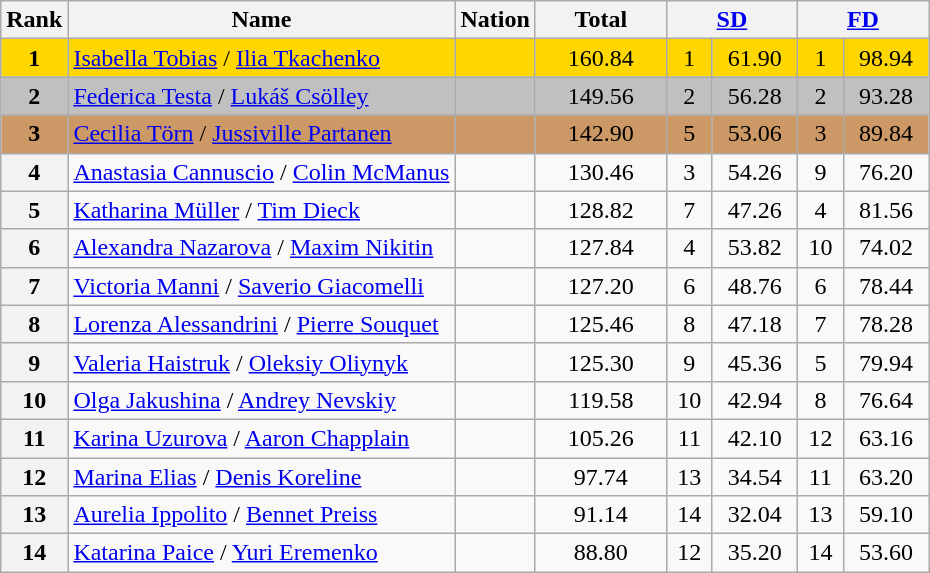<table class="wikitable sortable">
<tr>
<th>Rank</th>
<th>Name</th>
<th>Nation</th>
<th width="80px">Total</th>
<th colspan="2" width="80px"><a href='#'>SD</a></th>
<th colspan="2" width="80px"><a href='#'>FD</a></th>
</tr>
<tr bgcolor="gold">
<td align="center"><strong>1</strong></td>
<td><a href='#'>Isabella Tobias</a> / <a href='#'>Ilia Tkachenko</a></td>
<td></td>
<td align="center">160.84</td>
<td align="center">1</td>
<td align="center">61.90</td>
<td align="center">1</td>
<td align="center">98.94</td>
</tr>
<tr bgcolor="silver">
<td align="center"><strong>2</strong></td>
<td><a href='#'>Federica Testa</a> / <a href='#'>Lukáš Csölley</a></td>
<td></td>
<td align="center">149.56</td>
<td align="center">2</td>
<td align="center">56.28</td>
<td align="center">2</td>
<td align="center">93.28</td>
</tr>
<tr bgcolor="cc9966">
<td align="center"><strong>3</strong></td>
<td><a href='#'>Cecilia Törn</a> / <a href='#'>Jussiville Partanen</a></td>
<td></td>
<td align="center">142.90</td>
<td align="center">5</td>
<td align="center">53.06</td>
<td align="center">3</td>
<td align="center">89.84</td>
</tr>
<tr>
<th>4</th>
<td><a href='#'>Anastasia Cannuscio</a> / <a href='#'>Colin McManus</a></td>
<td></td>
<td align="center">130.46</td>
<td align="center">3</td>
<td align="center">54.26</td>
<td align="center">9</td>
<td align="center">76.20</td>
</tr>
<tr>
<th>5</th>
<td><a href='#'>Katharina Müller</a> / <a href='#'>Tim Dieck</a></td>
<td></td>
<td align="center">128.82</td>
<td align="center">7</td>
<td align="center">47.26</td>
<td align="center">4</td>
<td align="center">81.56</td>
</tr>
<tr>
<th>6</th>
<td><a href='#'>Alexandra Nazarova</a> / <a href='#'>Maxim Nikitin</a></td>
<td></td>
<td align="center">127.84</td>
<td align="center">4</td>
<td align="center">53.82</td>
<td align="center">10</td>
<td align="center">74.02</td>
</tr>
<tr>
<th>7</th>
<td><a href='#'>Victoria Manni</a> / <a href='#'>Saverio Giacomelli</a></td>
<td></td>
<td align="center">127.20</td>
<td align="center">6</td>
<td align="center">48.76</td>
<td align="center">6</td>
<td align="center">78.44</td>
</tr>
<tr>
<th>8</th>
<td><a href='#'>Lorenza Alessandrini</a> / <a href='#'>Pierre Souquet</a></td>
<td></td>
<td align="center">125.46</td>
<td align="center">8</td>
<td align="center">47.18</td>
<td align="center">7</td>
<td align="center">78.28</td>
</tr>
<tr>
<th>9</th>
<td><a href='#'>Valeria Haistruk</a> / <a href='#'>Oleksiy Oliynyk</a></td>
<td></td>
<td align="center">125.30</td>
<td align="center">9</td>
<td align="center">45.36</td>
<td align="center">5</td>
<td align="center">79.94</td>
</tr>
<tr>
<th>10</th>
<td><a href='#'>Olga Jakushina</a> / <a href='#'>Andrey Nevskiy</a></td>
<td></td>
<td align="center">119.58</td>
<td align="center">10</td>
<td align="center">42.94</td>
<td align="center">8</td>
<td align="center">76.64</td>
</tr>
<tr>
<th>11</th>
<td><a href='#'>Karina Uzurova</a> / <a href='#'>Aaron Chapplain</a></td>
<td></td>
<td align="center">105.26</td>
<td align="center">11</td>
<td align="center">42.10</td>
<td align="center">12</td>
<td align="center">63.16</td>
</tr>
<tr>
<th>12</th>
<td><a href='#'>Marina Elias</a> / <a href='#'>Denis Koreline</a></td>
<td></td>
<td align="center">97.74</td>
<td align="center">13</td>
<td align="center">34.54</td>
<td align="center">11</td>
<td align="center">63.20</td>
</tr>
<tr>
<th>13</th>
<td><a href='#'>Aurelia Ippolito</a> / <a href='#'>Bennet Preiss</a></td>
<td></td>
<td align="center">91.14</td>
<td align="center">14</td>
<td align="center">32.04</td>
<td align="center">13</td>
<td align="center">59.10</td>
</tr>
<tr>
<th>14</th>
<td><a href='#'>Katarina Paice</a> / <a href='#'>Yuri Eremenko</a></td>
<td></td>
<td align="center">88.80</td>
<td align="center">12</td>
<td align="center">35.20</td>
<td align="center">14</td>
<td align="center">53.60</td>
</tr>
</table>
